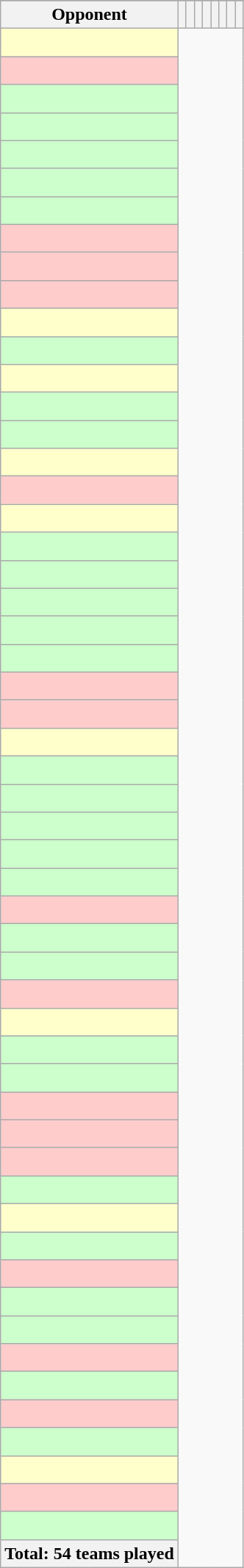<table class="wikitable sortable" style="text-align: center">
<tr>
</tr>
<tr style="color:black;">
<th>Opponent</th>
<th></th>
<th></th>
<th></th>
<th></th>
<th></th>
<th></th>
<th></th>
<th></th>
</tr>
<tr bgcolor="#FFC">
<td style="text-align:left;"><br></td>
</tr>
<tr bgcolor="#FCC">
<td style="text-align:left;"><br></td>
</tr>
<tr bgcolor="#CFC">
<td style="text-align:left;"><br></td>
</tr>
<tr bgcolor="#CFC">
<td style="text-align:left;"><br></td>
</tr>
<tr bgcolor="#CFC">
<td style="text-align:left;"><br></td>
</tr>
<tr bgcolor="#CFC">
<td style="text-align:left;"><br></td>
</tr>
<tr bgcolor="#CFC">
<td style="text-align:left;"><br></td>
</tr>
<tr bgcolor="#FCC">
<td style="text-align:left;"><br></td>
</tr>
<tr bgcolor="#FCC">
<td style="text-align:left;"><br></td>
</tr>
<tr bgcolor="#FCC">
<td style="text-align:left;"><br></td>
</tr>
<tr bgcolor="#FFC">
<td style="text-align:left;"><br></td>
</tr>
<tr bgcolor="#CFC">
<td style="text-align:left;"><br></td>
</tr>
<tr bgcolor="#FFC">
<td style="text-align:left;"><br></td>
</tr>
<tr bgcolor="#CFC">
<td style="text-align:left;"><br></td>
</tr>
<tr bgcolor="#CFC">
<td style="text-align:left;"><br></td>
</tr>
<tr bgcolor="#FFC">
<td style="text-align:left;"><br></td>
</tr>
<tr bgcolor="#FCC">
<td style="text-align:left;"><br></td>
</tr>
<tr bgcolor="#FFC">
<td style="text-align:left;"><br></td>
</tr>
<tr bgcolor="#CFC">
<td style="text-align:left;"><br></td>
</tr>
<tr bgcolor="#CFC">
<td style="text-align:left;"><br></td>
</tr>
<tr bgcolor="#CFC">
<td style="text-align:left;"><br></td>
</tr>
<tr bgcolor="#CFC">
<td style="text-align:left;"><br></td>
</tr>
<tr bgcolor="#CFC">
<td style="text-align:left;"><br></td>
</tr>
<tr bgcolor="#FCC">
<td style="text-align:left;"><br></td>
</tr>
<tr bgcolor="#FCC">
<td style="text-align:left;"><br></td>
</tr>
<tr bgcolor="#FFC">
<td style="text-align:left;"><br></td>
</tr>
<tr bgcolor="#CFC">
<td style="text-align:left;"><br></td>
</tr>
<tr bgcolor="#CFC">
<td style="text-align:left;"><br></td>
</tr>
<tr bgcolor="#CFC">
<td style="text-align:left;"><br></td>
</tr>
<tr bgcolor="#CFC">
<td style="text-align:left;"><br></td>
</tr>
<tr bgcolor="#CFC">
<td style="text-align:left;"><br></td>
</tr>
<tr bgcolor="#FCC">
<td style="text-align:left;"><br></td>
</tr>
<tr bgcolor="#CFC">
<td style="text-align:left;"><br></td>
</tr>
<tr bgcolor="#CFC">
<td style="text-align:left;"><br></td>
</tr>
<tr bgcolor="#FCC">
<td style="text-align:left;"><br></td>
</tr>
<tr bgcolor="#FFC">
<td style="text-align:left;"><br></td>
</tr>
<tr bgcolor="#CFC">
<td style="text-align:left;"><br></td>
</tr>
<tr bgcolor="#CFC">
<td style="text-align:left;"><br></td>
</tr>
<tr bgcolor="#FCC">
<td style="text-align:left;"><br></td>
</tr>
<tr bgcolor="#FCC">
<td style="text-align:left;"><br></td>
</tr>
<tr bgcolor="#FCC">
<td style="text-align:left;"><br></td>
</tr>
<tr bgcolor="#CFC">
<td style="text-align:left;"><br></td>
</tr>
<tr bgcolor="#FFC">
<td style="text-align:left;"><br></td>
</tr>
<tr bgcolor="#CFC">
<td style="text-align:left;"><br></td>
</tr>
<tr bgcolor="#FCC">
<td style="text-align:left;"><br></td>
</tr>
<tr bgcolor="#CFC">
<td style="text-align:left;"><br></td>
</tr>
<tr bgcolor="#CFC">
<td style="text-align:left;"><br></td>
</tr>
<tr bgcolor="#FCC">
<td style="text-align:left;"><br></td>
</tr>
<tr bgcolor="#CFC">
<td style="text-align:left;"><br></td>
</tr>
<tr bgcolor="#FCC">
<td style="text-align:left;"><br></td>
</tr>
<tr bgcolor="#CFC">
<td style="text-align:left;"><br></td>
</tr>
<tr bgcolor="#FFC">
<td style="text-align:left;"><br></td>
</tr>
<tr bgcolor="#FCC">
<td style="text-align:left;"><br></td>
</tr>
<tr bgcolor="#CFC">
<td style="text-align:left;"><br></td>
</tr>
<tr class="sortbottom">
<th>Total: 54 teams played<br></th>
</tr>
</table>
